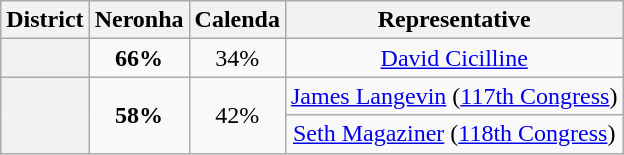<table class=wikitable>
<tr>
<th>District</th>
<th>Neronha</th>
<th>Calenda</th>
<th>Representative</th>
</tr>
<tr align=center>
<th></th>
<td><strong>66%</strong></td>
<td>34%</td>
<td><a href='#'>David Cicilline</a></td>
</tr>
<tr align=center>
<th rowspan=2 ></th>
<td rowspan=2><strong>58%</strong></td>
<td rowspan=2>42%</td>
<td><a href='#'>James Langevin</a> (<a href='#'>117th Congress</a>)</td>
</tr>
<tr align=center>
<td><a href='#'>Seth Magaziner</a> (<a href='#'>118th Congress</a>)</td>
</tr>
</table>
